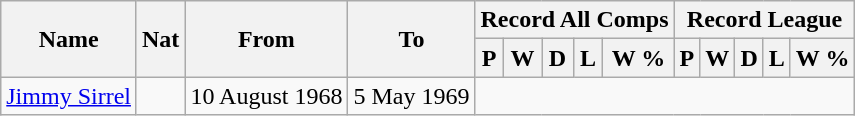<table style="text-align: center" class="wikitable">
<tr>
<th rowspan="2">Name</th>
<th rowspan="2">Nat</th>
<th rowspan="2">From</th>
<th rowspan="2">To</th>
<th colspan="5">Record All Comps</th>
<th colspan="5">Record League</th>
</tr>
<tr>
<th>P</th>
<th>W</th>
<th>D</th>
<th>L</th>
<th>W %</th>
<th>P</th>
<th>W</th>
<th>D</th>
<th>L</th>
<th>W %</th>
</tr>
<tr>
<td style="text-align:left;"><a href='#'>Jimmy Sirrel</a></td>
<td></td>
<td style="text-align:left;">10 August 1968</td>
<td style="text-align:left;">5 May 1969<br>
</td>
</tr>
</table>
